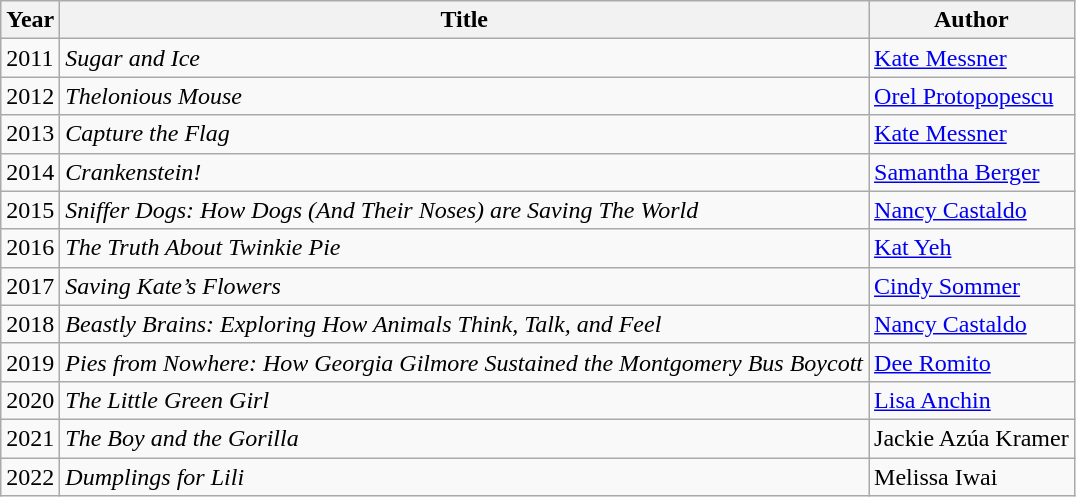<table class="wikitable">
<tr>
<th>Year</th>
<th>Title</th>
<th>Author</th>
</tr>
<tr>
<td>2011</td>
<td><em>Sugar and Ice</em></td>
<td><a href='#'>Kate Messner</a></td>
</tr>
<tr>
<td>2012</td>
<td><em>Thelonious Mouse</em></td>
<td><a href='#'>Orel Protopopescu</a></td>
</tr>
<tr>
<td>2013</td>
<td><em>Capture the Flag</em></td>
<td><a href='#'>Kate Messner</a></td>
</tr>
<tr>
<td>2014</td>
<td><em>Crankenstein!</em></td>
<td><a href='#'>Samantha Berger</a></td>
</tr>
<tr>
<td>2015</td>
<td><em>Sniffer Dogs: How Dogs (And Their Noses) are Saving The World</em></td>
<td><a href='#'>Nancy Castaldo</a></td>
</tr>
<tr>
<td>2016</td>
<td><em>The Truth About Twinkie Pie</em></td>
<td><a href='#'>Kat Yeh</a></td>
</tr>
<tr>
<td>2017</td>
<td><em>Saving Kate’s Flowers</em></td>
<td><a href='#'>Cindy Sommer</a></td>
</tr>
<tr>
<td>2018</td>
<td><em>Beastly Brains: Exploring How Animals Think, Talk, and Feel</em></td>
<td><a href='#'>Nancy Castaldo</a></td>
</tr>
<tr>
<td>2019</td>
<td><em>Pies from Nowhere: How Georgia Gilmore Sustained the Montgomery Bus Boycott</em></td>
<td><a href='#'>Dee Romito</a></td>
</tr>
<tr>
<td>2020</td>
<td><em>The Little Green Girl</em></td>
<td><a href='#'>Lisa Anchin</a></td>
</tr>
<tr>
<td>2021</td>
<td><em>The Boy and the Gorilla</em></td>
<td>Jackie Azúa Kramer</td>
</tr>
<tr>
<td>2022</td>
<td><em>Dumplings for Lili</em></td>
<td>Melissa Iwai</td>
</tr>
</table>
